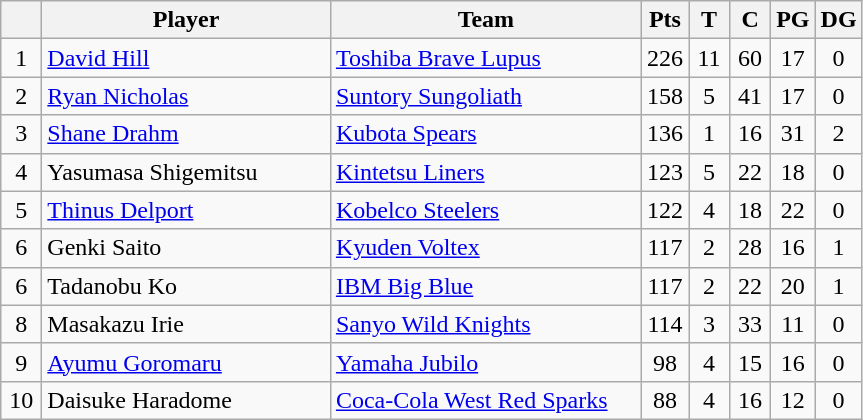<table class="wikitable" style="text-align:center;">
<tr>
<th style="width:20px;" abbr="Position"></th>
<th width=185>Player</th>
<th width=200>Team</th>
<th width=20>Pts</th>
<th width=20>T</th>
<th width=20>C</th>
<th width=20>PG</th>
<th width=20>DG</th>
</tr>
<tr>
<td>1</td>
<td style="text-align:left;"><a href='#'>David Hill</a></td>
<td style="text-align:left;"> <a href='#'>Toshiba Brave Lupus</a></td>
<td>226</td>
<td>11</td>
<td>60</td>
<td>17</td>
<td>0</td>
</tr>
<tr>
<td>2</td>
<td style="text-align:left;"><a href='#'>Ryan Nicholas</a></td>
<td style="text-align:left;"> <a href='#'>Suntory Sungoliath</a></td>
<td>158</td>
<td>5</td>
<td>41</td>
<td>17</td>
<td>0</td>
</tr>
<tr>
<td>3</td>
<td style="text-align:left;"><a href='#'>Shane Drahm</a></td>
<td style="text-align:left;"> <a href='#'>Kubota Spears</a></td>
<td>136</td>
<td>1</td>
<td>16</td>
<td>31</td>
<td>2</td>
</tr>
<tr>
<td>4</td>
<td style="text-align:left;">Yasumasa Shigemitsu</td>
<td style="text-align:left;"> <a href='#'>Kintetsu Liners</a></td>
<td>123</td>
<td>5</td>
<td>22</td>
<td>18</td>
<td>0</td>
</tr>
<tr>
<td>5</td>
<td style="text-align:left;"><a href='#'>Thinus Delport</a></td>
<td style="text-align:left;"> <a href='#'>Kobelco Steelers</a></td>
<td>122</td>
<td>4</td>
<td>18</td>
<td>22</td>
<td>0</td>
</tr>
<tr>
<td>6</td>
<td style="text-align:left;">Genki Saito</td>
<td style="text-align:left;"> <a href='#'>Kyuden Voltex</a></td>
<td>117</td>
<td>2</td>
<td>28</td>
<td>16</td>
<td>1</td>
</tr>
<tr>
<td>6</td>
<td style="text-align:left;">Tadanobu Ko</td>
<td style="text-align:left;"> <a href='#'>IBM Big Blue</a></td>
<td>117</td>
<td>2</td>
<td>22</td>
<td>20</td>
<td>1</td>
</tr>
<tr>
<td>8</td>
<td style="text-align:left;">Masakazu Irie</td>
<td style="text-align:left;"> <a href='#'>Sanyo Wild Knights</a></td>
<td>114</td>
<td>3</td>
<td>33</td>
<td>11</td>
<td>0</td>
</tr>
<tr>
<td>9</td>
<td style="text-align:left;"><a href='#'>Ayumu Goromaru</a></td>
<td style="text-align:left;"> <a href='#'>Yamaha Jubilo</a></td>
<td>98</td>
<td>4</td>
<td>15</td>
<td>16</td>
<td>0</td>
</tr>
<tr>
<td>10</td>
<td style="text-align:left;">Daisuke Haradome</td>
<td style="text-align:left;"> <a href='#'>Coca-Cola West Red Sparks</a></td>
<td>88</td>
<td>4</td>
<td>16</td>
<td>12</td>
<td>0</td>
</tr>
</table>
